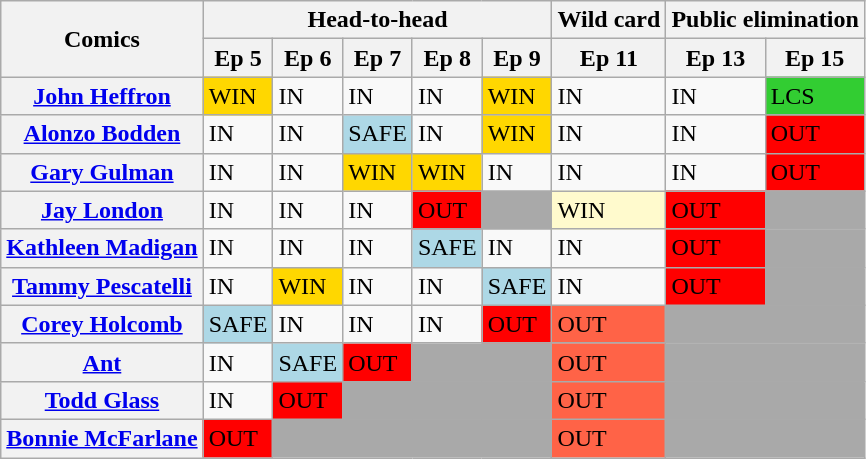<table class="wikitable">
<tr>
<th rowspan="2">Comics</th>
<th colspan=5>Head-to-head</th>
<th>Wild card</th>
<th colspan=2>Public elimination</th>
</tr>
<tr>
<th>Ep 5</th>
<th>Ep 6</th>
<th>Ep 7</th>
<th>Ep 8</th>
<th>Ep 9</th>
<th>Ep 11</th>
<th>Ep 13</th>
<th>Ep 15</th>
</tr>
<tr>
<th><a href='#'>John Heffron</a></th>
<td style="background:gold;">WIN</td>
<td>IN</td>
<td>IN</td>
<td>IN</td>
<td style="background:gold;">WIN</td>
<td>IN</td>
<td>IN</td>
<td style="background:limegreen;">LCS</td>
</tr>
<tr>
<th><a href='#'>Alonzo Bodden</a></th>
<td>IN</td>
<td>IN</td>
<td style="background:lightblue;">SAFE</td>
<td>IN</td>
<td style="background:gold;">WIN</td>
<td>IN</td>
<td>IN</td>
<td style="background:red;">OUT</td>
</tr>
<tr>
<th><a href='#'>Gary Gulman</a></th>
<td>IN</td>
<td>IN</td>
<td style="background:gold;">WIN</td>
<td style="background:gold;">WIN</td>
<td>IN</td>
<td>IN</td>
<td>IN</td>
<td style="background:red;">OUT</td>
</tr>
<tr>
<th><a href='#'>Jay London</a></th>
<td>IN</td>
<td>IN</td>
<td>IN</td>
<td style="background:red;">OUT</td>
<td style="background:darkgrey;"></td>
<td style="background:lemonchiffon;">WIN</td>
<td style="background:red;">OUT</td>
<td style="background:darkgrey;"></td>
</tr>
<tr>
<th><a href='#'>Kathleen Madigan</a></th>
<td>IN</td>
<td>IN</td>
<td>IN</td>
<td style="background:lightblue;">SAFE</td>
<td>IN</td>
<td>IN</td>
<td style="background:red;">OUT</td>
<td style="background:darkgrey;"></td>
</tr>
<tr>
<th><a href='#'>Tammy Pescatelli</a></th>
<td>IN</td>
<td style="background:gold;">WIN</td>
<td>IN</td>
<td>IN</td>
<td style="background:lightblue;">SAFE</td>
<td>IN</td>
<td style="background:red;">OUT</td>
<td style="background:darkgrey;"></td>
</tr>
<tr>
<th><a href='#'>Corey Holcomb</a></th>
<td style="background:lightblue;">SAFE</td>
<td>IN</td>
<td>IN</td>
<td>IN</td>
<td style="background:red;">OUT</td>
<td style="background:tomato;">OUT</td>
<td colspan="2" style="background:darkgrey;"></td>
</tr>
<tr>
<th><a href='#'>Ant</a></th>
<td>IN</td>
<td style="background:lightblue;">SAFE</td>
<td style="background:red;">OUT</td>
<td colspan="2" style="background:darkgrey;"></td>
<td style="background:tomato;">OUT</td>
<td colspan="2" style="background:darkgrey;"></td>
</tr>
<tr>
<th><a href='#'>Todd Glass</a></th>
<td>IN</td>
<td style="background:red;">OUT</td>
<td colspan="3" style="background:darkgrey;"></td>
<td style="background:tomato;">OUT</td>
<td colspan="2" style="background:darkgrey;"></td>
</tr>
<tr>
<th><a href='#'>Bonnie McFarlane</a></th>
<td style="background:red;">OUT</td>
<td colspan="4" style="background:darkgrey;"></td>
<td style="background:tomato;">OUT</td>
<td colspan="2" style="background:darkgrey;"></td>
</tr>
</table>
